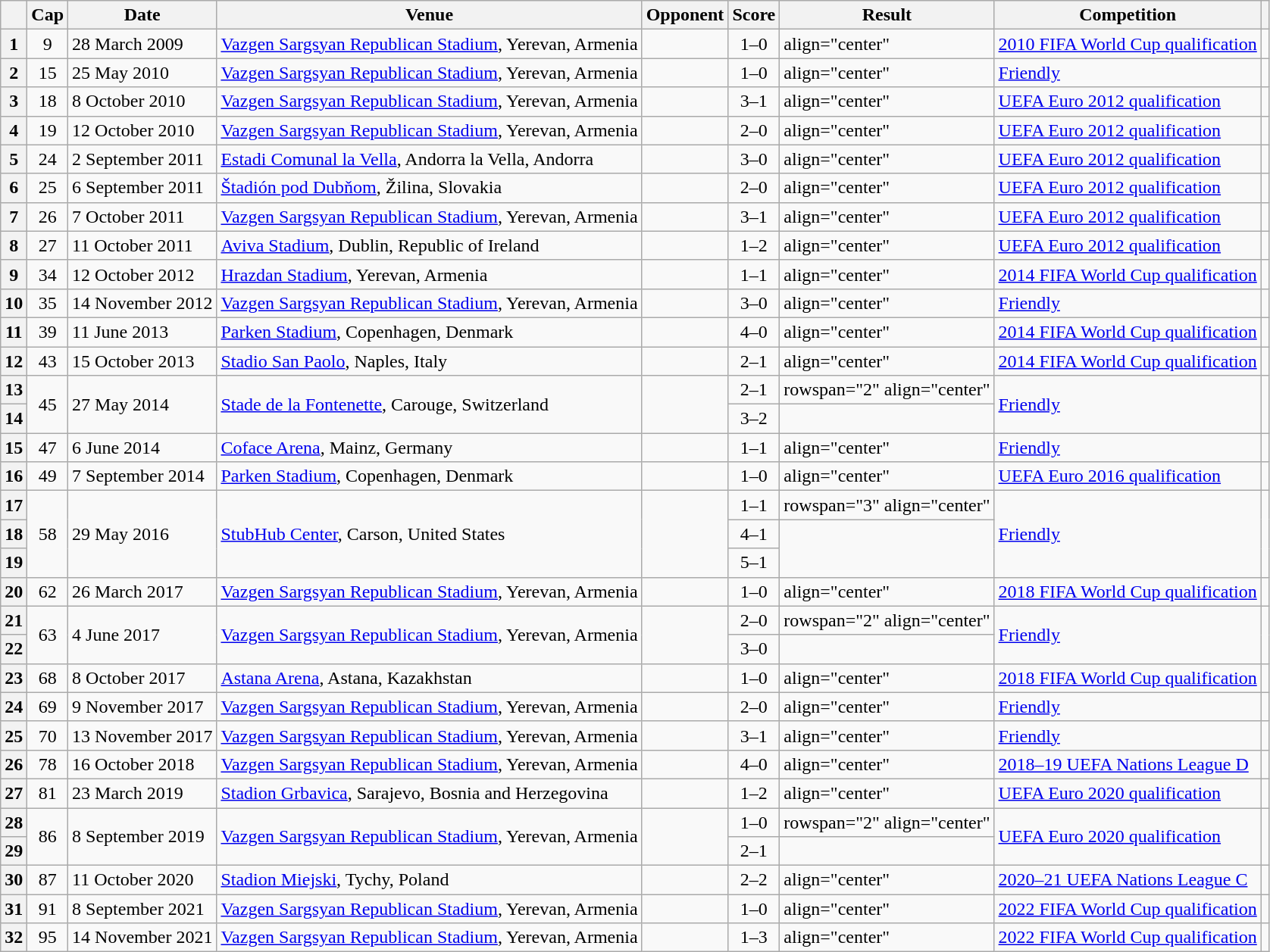<table class="wikitable sortable">
<tr>
<th scope="col"></th>
<th scope="col">Cap</th>
<th scope="col">Date</th>
<th scope="col">Venue</th>
<th scope="col">Opponent</th>
<th scope="col">Score</th>
<th scope="col">Result</th>
<th scope="col">Competition</th>
<th class="unsortable"></th>
</tr>
<tr>
<th scope="row">1</th>
<td align="center">9</td>
<td>28 March 2009</td>
<td><a href='#'>Vazgen Sargsyan Republican Stadium</a>, Yerevan, Armenia</td>
<td></td>
<td align="center">1–0</td>
<td>align="center" </td>
<td><a href='#'>2010 FIFA World Cup qualification</a></td>
<td></td>
</tr>
<tr>
<th scope="row">2</th>
<td align="center">15</td>
<td>25 May 2010</td>
<td><a href='#'>Vazgen Sargsyan Republican Stadium</a>, Yerevan, Armenia</td>
<td></td>
<td align="center">1–0</td>
<td>align="center" </td>
<td><a href='#'>Friendly</a></td>
<td></td>
</tr>
<tr>
<th scope="row">3</th>
<td align="center">18</td>
<td>8 October 2010</td>
<td><a href='#'>Vazgen Sargsyan Republican Stadium</a>, Yerevan, Armenia</td>
<td></td>
<td align="center">3–1</td>
<td>align="center" </td>
<td><a href='#'>UEFA Euro 2012 qualification</a></td>
<td></td>
</tr>
<tr>
<th scope="row">4</th>
<td align="center">19</td>
<td>12 October 2010</td>
<td><a href='#'>Vazgen Sargsyan Republican Stadium</a>, Yerevan, Armenia</td>
<td></td>
<td align="center">2–0</td>
<td>align="center" </td>
<td><a href='#'>UEFA Euro 2012 qualification</a></td>
<td></td>
</tr>
<tr>
<th scope="row">5</th>
<td align="center">24</td>
<td>2 September 2011</td>
<td><a href='#'>Estadi Comunal la Vella</a>, Andorra la Vella, Andorra</td>
<td></td>
<td align="center">3–0</td>
<td>align="center" </td>
<td><a href='#'>UEFA Euro 2012 qualification</a></td>
<td></td>
</tr>
<tr>
<th scope="row">6</th>
<td align="center">25</td>
<td>6 September 2011</td>
<td><a href='#'>Štadión pod Dubňom</a>, Žilina, Slovakia</td>
<td></td>
<td align="center">2–0</td>
<td>align="center" </td>
<td><a href='#'>UEFA Euro 2012 qualification</a></td>
<td></td>
</tr>
<tr>
<th scope="row">7</th>
<td align="center">26</td>
<td>7 October 2011</td>
<td><a href='#'>Vazgen Sargsyan Republican Stadium</a>, Yerevan, Armenia</td>
<td></td>
<td align="center">3–1</td>
<td>align="center" </td>
<td><a href='#'>UEFA Euro 2012 qualification</a></td>
<td></td>
</tr>
<tr>
<th scope="row">8</th>
<td align="center">27</td>
<td>11 October 2011</td>
<td><a href='#'>Aviva Stadium</a>, Dublin, Republic of Ireland</td>
<td></td>
<td align="center">1–2</td>
<td>align="center" </td>
<td><a href='#'>UEFA Euro 2012 qualification</a></td>
<td></td>
</tr>
<tr>
<th scope="row">9</th>
<td align="center">34</td>
<td>12 October 2012</td>
<td><a href='#'>Hrazdan Stadium</a>, Yerevan, Armenia</td>
<td></td>
<td align="center">1–1</td>
<td>align="center" </td>
<td><a href='#'>2014 FIFA World Cup qualification</a></td>
<td></td>
</tr>
<tr>
<th scope="row">10</th>
<td align="center">35</td>
<td>14 November 2012</td>
<td><a href='#'>Vazgen Sargsyan Republican Stadium</a>, Yerevan, Armenia</td>
<td></td>
<td align="center">3–0</td>
<td>align="center" </td>
<td><a href='#'>Friendly</a></td>
<td></td>
</tr>
<tr>
<th scope="row">11</th>
<td align="center">39</td>
<td>11 June 2013</td>
<td><a href='#'>Parken Stadium</a>, Copenhagen, Denmark</td>
<td></td>
<td align="center">4–0</td>
<td>align="center" </td>
<td><a href='#'>2014 FIFA World Cup qualification</a></td>
<td></td>
</tr>
<tr>
<th scope="row">12</th>
<td align="center">43</td>
<td>15 October 2013</td>
<td><a href='#'>Stadio San Paolo</a>, Naples, Italy</td>
<td></td>
<td align="center">2–1</td>
<td>align="center" </td>
<td><a href='#'>2014 FIFA World Cup qualification</a></td>
<td></td>
</tr>
<tr>
<th scope="row">13</th>
<td rowspan="2" align="center">45</td>
<td rowspan="2">27 May 2014</td>
<td rowspan="2"><a href='#'>Stade de la Fontenette</a>, Carouge, Switzerland</td>
<td rowspan="2"></td>
<td align="center">2–1</td>
<td>rowspan="2" align="center" </td>
<td rowspan="2"><a href='#'>Friendly</a></td>
<td rowspan="2"></td>
</tr>
<tr>
<th scope="row">14</th>
<td align="center">3–2</td>
</tr>
<tr>
<th scope="row">15</th>
<td align="center">47</td>
<td>6 June 2014</td>
<td><a href='#'>Coface Arena</a>, Mainz, Germany</td>
<td></td>
<td align="center">1–1</td>
<td>align="center" </td>
<td><a href='#'>Friendly</a></td>
<td></td>
</tr>
<tr>
<th scope="row">16</th>
<td align="center">49</td>
<td>7 September 2014</td>
<td><a href='#'>Parken Stadium</a>, Copenhagen, Denmark</td>
<td></td>
<td align="center">1–0</td>
<td>align="center" </td>
<td><a href='#'>UEFA Euro 2016 qualification</a></td>
<td></td>
</tr>
<tr>
<th scope="row">17</th>
<td rowspan="3" align="center">58</td>
<td rowspan="3">29 May 2016</td>
<td rowspan="3"><a href='#'>StubHub Center</a>, Carson, United States</td>
<td rowspan="3"></td>
<td align="center">1–1</td>
<td>rowspan="3" align="center" </td>
<td rowspan="3"><a href='#'>Friendly</a></td>
<td rowspan="3"></td>
</tr>
<tr>
<th scope="row">18</th>
<td align="center">4–1</td>
</tr>
<tr>
<th scope="row">19</th>
<td align="center">5–1</td>
</tr>
<tr>
<th scope="row">20</th>
<td align="center">62</td>
<td>26 March 2017</td>
<td><a href='#'>Vazgen Sargsyan Republican Stadium</a>, Yerevan, Armenia</td>
<td></td>
<td align="center">1–0</td>
<td>align="center" </td>
<td><a href='#'>2018 FIFA World Cup qualification</a></td>
<td></td>
</tr>
<tr>
<th scope="row">21</th>
<td rowspan="2" align="center">63</td>
<td rowspan="2">4 June 2017</td>
<td rowspan="2"><a href='#'>Vazgen Sargsyan Republican Stadium</a>, Yerevan, Armenia</td>
<td rowspan="2"></td>
<td align="center">2–0</td>
<td>rowspan="2" align="center" </td>
<td rowspan="2"><a href='#'>Friendly</a></td>
<td rowspan="2"></td>
</tr>
<tr>
<th scope="row">22</th>
<td align="center">3–0</td>
</tr>
<tr>
<th scope="row">23</th>
<td align="center">68</td>
<td>8 October 2017</td>
<td><a href='#'>Astana Arena</a>, Astana, Kazakhstan</td>
<td></td>
<td align="center">1–0</td>
<td>align="center" </td>
<td><a href='#'>2018 FIFA World Cup qualification</a></td>
<td></td>
</tr>
<tr>
<th scope="row">24</th>
<td align="center">69</td>
<td>9 November 2017</td>
<td><a href='#'>Vazgen Sargsyan Republican Stadium</a>, Yerevan, Armenia</td>
<td></td>
<td align="center">2–0</td>
<td>align="center" </td>
<td><a href='#'>Friendly</a></td>
<td></td>
</tr>
<tr>
<th scope="row">25</th>
<td align="center">70</td>
<td>13 November 2017</td>
<td><a href='#'>Vazgen Sargsyan Republican Stadium</a>, Yerevan, Armenia</td>
<td></td>
<td align="center">3–1</td>
<td>align="center" </td>
<td><a href='#'>Friendly</a></td>
<td></td>
</tr>
<tr>
<th scope="row">26</th>
<td align="center">78</td>
<td>16 October 2018</td>
<td><a href='#'>Vazgen Sargsyan Republican Stadium</a>, Yerevan, Armenia</td>
<td></td>
<td align="center">4–0</td>
<td>align="center" </td>
<td><a href='#'>2018–19 UEFA Nations League D</a></td>
<td></td>
</tr>
<tr>
<th scope="row">27</th>
<td align="center">81</td>
<td>23 March 2019</td>
<td><a href='#'>Stadion Grbavica</a>, Sarajevo, Bosnia and Herzegovina</td>
<td></td>
<td align="center">1–2</td>
<td>align="center" </td>
<td><a href='#'>UEFA Euro 2020 qualification</a></td>
<td></td>
</tr>
<tr>
<th scope="row">28</th>
<td rowspan="2" align="center">86</td>
<td rowspan="2">8 September 2019</td>
<td rowspan="2"><a href='#'>Vazgen Sargsyan Republican Stadium</a>, Yerevan, Armenia</td>
<td rowspan="2"></td>
<td align="center">1–0</td>
<td>rowspan="2" align="center" </td>
<td rowspan="2"><a href='#'>UEFA Euro 2020 qualification</a></td>
<td rowspan="2"></td>
</tr>
<tr>
<th scope="row">29</th>
<td align="center">2–1</td>
</tr>
<tr>
<th scope="row">30</th>
<td align="center">87</td>
<td>11 October 2020</td>
<td><a href='#'>Stadion Miejski</a>, Tychy, Poland</td>
<td></td>
<td align="center">2–2</td>
<td>align="center" </td>
<td><a href='#'>2020–21 UEFA Nations League C</a></td>
<td></td>
</tr>
<tr>
<th scope="row">31</th>
<td align="center">91</td>
<td>8 September 2021</td>
<td><a href='#'>Vazgen Sargsyan Republican Stadium</a>, Yerevan, Armenia</td>
<td></td>
<td align="center">1–0</td>
<td>align="center" </td>
<td><a href='#'>2022 FIFA World Cup qualification</a></td>
<td></td>
</tr>
<tr>
<th scope="row">32</th>
<td align="center">95</td>
<td>14 November 2021</td>
<td><a href='#'>Vazgen Sargsyan Republican Stadium</a>, Yerevan, Armenia</td>
<td></td>
<td align="center">1–3</td>
<td>align="center" </td>
<td><a href='#'>2022 FIFA World Cup qualification</a></td>
<td></td>
</tr>
</table>
